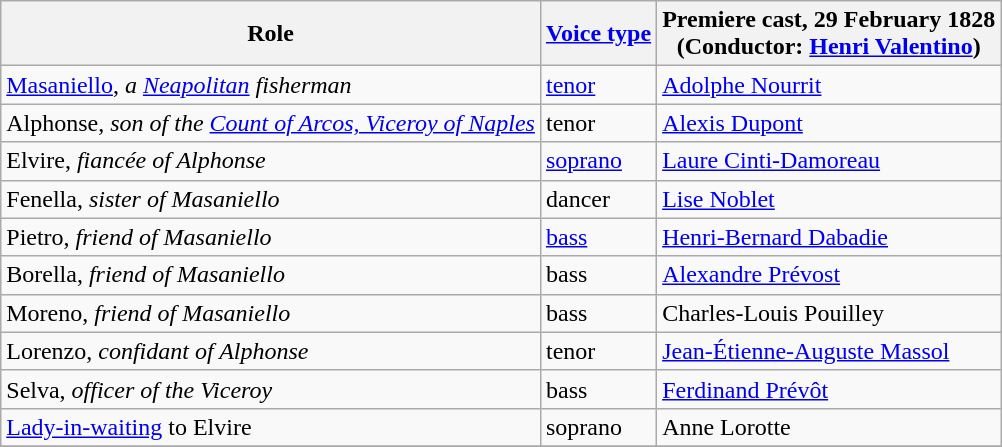<table class="wikitable">
<tr>
<th>Role</th>
<th><a href='#'>Voice type</a></th>
<th>Premiere cast, 29 February 1828<br>(Conductor: <a href='#'>Henri&nbsp;Valentino</a>)</th>
</tr>
<tr>
<td><a href='#'>Masaniello</a>, <em>a <a href='#'>Neapolitan</a> fisherman</em></td>
<td><a href='#'>tenor</a></td>
<td><a href='#'>Adolphe Nourrit</a></td>
</tr>
<tr>
<td>Alphonse, <em>son of the <a href='#'>Count of Arcos, Viceroy of Naples</a></em></td>
<td>tenor</td>
<td><a href='#'>Alexis Dupont</a></td>
</tr>
<tr>
<td>Elvire, <em>fiancée of Alphonse</em></td>
<td><a href='#'>soprano</a></td>
<td><a href='#'>Laure Cinti-Damoreau</a></td>
</tr>
<tr>
<td>Fenella, <em>sister of Masaniello</em></td>
<td>dancer</td>
<td><a href='#'>Lise Noblet</a></td>
</tr>
<tr>
<td>Pietro, <em>friend of Masaniello</em></td>
<td><a href='#'>bass</a></td>
<td><a href='#'>Henri-Bernard Dabadie</a></td>
</tr>
<tr>
<td>Borella, <em>friend of Masaniello</em></td>
<td>bass</td>
<td><a href='#'>Alexandre Prévost</a></td>
</tr>
<tr>
<td>Moreno, <em>friend of Masaniello</em></td>
<td>bass</td>
<td>Charles-Louis Pouilley</td>
</tr>
<tr>
<td>Lorenzo, <em>confidant of Alphonse</em></td>
<td>tenor</td>
<td><a href='#'>Jean-Étienne-Auguste Massol</a></td>
</tr>
<tr>
<td>Selva, <em>officer of the Viceroy</em></td>
<td>bass</td>
<td><a href='#'>Ferdinand Prévôt</a></td>
</tr>
<tr>
<td><a href='#'>Lady-in-waiting</a> to Elvire</td>
<td>soprano</td>
<td>Anne Lorotte</td>
</tr>
<tr>
</tr>
</table>
